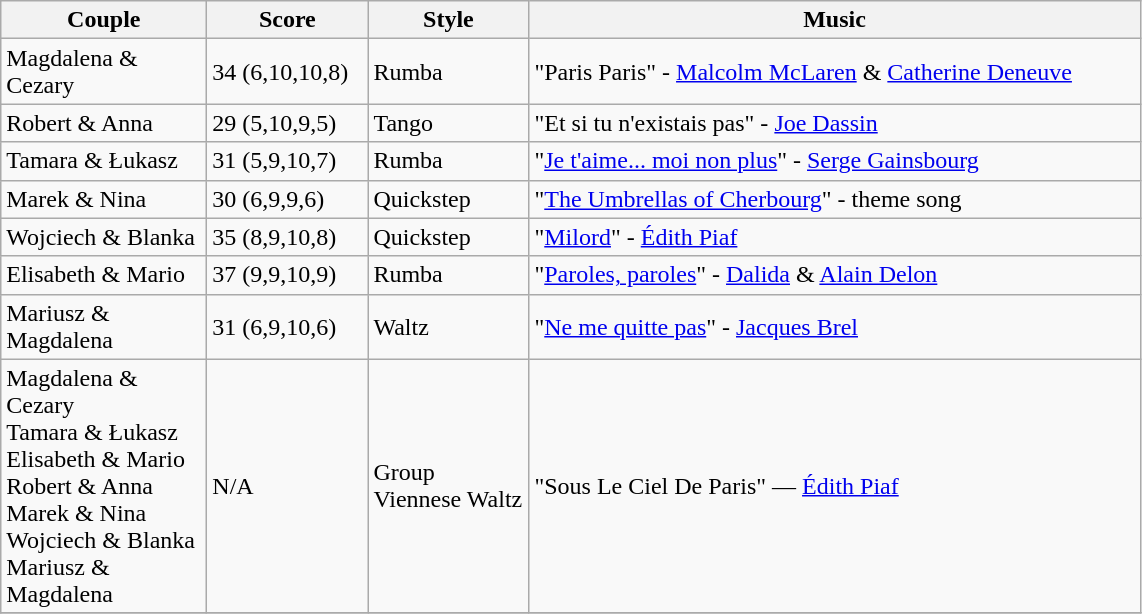<table class="wikitable">
<tr>
<th width="130">Couple</th>
<th width="100">Score</th>
<th width="100">Style</th>
<th width="400">Music</th>
</tr>
<tr>
<td>Magdalena & Cezary</td>
<td>34 (6,10,10,8)</td>
<td>Rumba</td>
<td>"Paris Paris" - <a href='#'>Malcolm McLaren</a> & <a href='#'>Catherine Deneuve</a></td>
</tr>
<tr>
<td>Robert & Anna</td>
<td>29 (5,10,9,5)</td>
<td>Tango</td>
<td>"Et si tu n'existais pas" - <a href='#'>Joe Dassin</a></td>
</tr>
<tr>
<td>Tamara & Łukasz</td>
<td>31 (5,9,10,7)</td>
<td>Rumba</td>
<td>"<a href='#'>Je t'aime... moi non plus</a>" - <a href='#'>Serge Gainsbourg</a></td>
</tr>
<tr>
<td>Marek & Nina</td>
<td>30 (6,9,9,6)</td>
<td>Quickstep</td>
<td>"<a href='#'>The Umbrellas of Cherbourg</a>" - theme song</td>
</tr>
<tr>
<td>Wojciech & Blanka</td>
<td>35 (8,9,10,8)</td>
<td>Quickstep</td>
<td>"<a href='#'>Milord</a>" - <a href='#'>Édith Piaf</a></td>
</tr>
<tr>
<td>Elisabeth & Mario</td>
<td>37 (9,9,10,9)</td>
<td>Rumba</td>
<td>"<a href='#'>Paroles, paroles</a>" - <a href='#'>Dalida</a> & <a href='#'>Alain Delon</a></td>
</tr>
<tr>
<td>Mariusz & Magdalena</td>
<td>31 (6,9,10,6)</td>
<td>Waltz</td>
<td>"<a href='#'>Ne me quitte pas</a>" - <a href='#'>Jacques Brel</a></td>
</tr>
<tr>
<td>Magdalena & Cezary<br>Tamara & Łukasz<br>Elisabeth & Mario<br>Robert & Anna<br>Marek & Nina<br>Wojciech & Blanka<br>Mariusz & Magdalena<br></td>
<td>N/A</td>
<td>Group Viennese Waltz</td>
<td>"Sous Le Ciel De Paris" — <a href='#'>Édith Piaf</a></td>
</tr>
<tr>
</tr>
</table>
